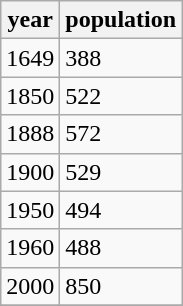<table class="wikitable">
<tr>
<th>year</th>
<th>population</th>
</tr>
<tr>
<td>1649</td>
<td>388</td>
</tr>
<tr>
<td>1850</td>
<td>522</td>
</tr>
<tr>
<td>1888</td>
<td>572</td>
</tr>
<tr>
<td>1900</td>
<td>529</td>
</tr>
<tr>
<td>1950</td>
<td>494</td>
</tr>
<tr>
<td>1960</td>
<td>488</td>
</tr>
<tr>
<td>2000</td>
<td>850</td>
</tr>
<tr>
</tr>
</table>
